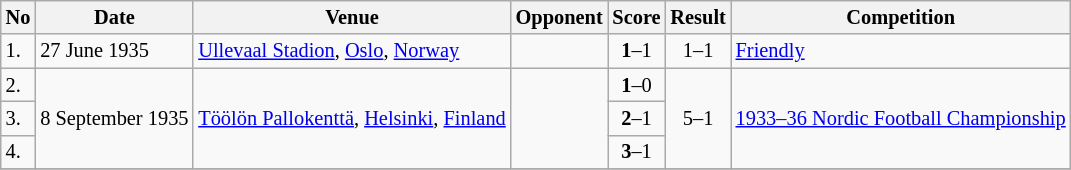<table class="wikitable" style="font-size:85%;">
<tr>
<th>No</th>
<th>Date</th>
<th>Venue</th>
<th>Opponent</th>
<th>Score</th>
<th>Result</th>
<th>Competition</th>
</tr>
<tr>
<td>1.</td>
<td>27 June 1935</td>
<td><a href='#'>Ullevaal Stadion</a>, <a href='#'>Oslo</a>, <a href='#'>Norway</a></td>
<td></td>
<td align=center><strong>1</strong>–1</td>
<td align=center>1–1</td>
<td><a href='#'>Friendly</a></td>
</tr>
<tr>
<td>2.</td>
<td rowspan="3">8 September 1935</td>
<td rowspan="3"><a href='#'>Töölön Pallokenttä</a>, <a href='#'>Helsinki</a>, <a href='#'>Finland</a></td>
<td rowspan="3"></td>
<td align=center><strong>1</strong>–0</td>
<td align=center rowspan="3">5–1</td>
<td rowspan="3"><a href='#'>1933–36 Nordic Football Championship</a></td>
</tr>
<tr>
<td>3.</td>
<td align=center><strong>2</strong>–1</td>
</tr>
<tr>
<td>4.</td>
<td align=center><strong>3</strong>–1</td>
</tr>
<tr>
</tr>
</table>
